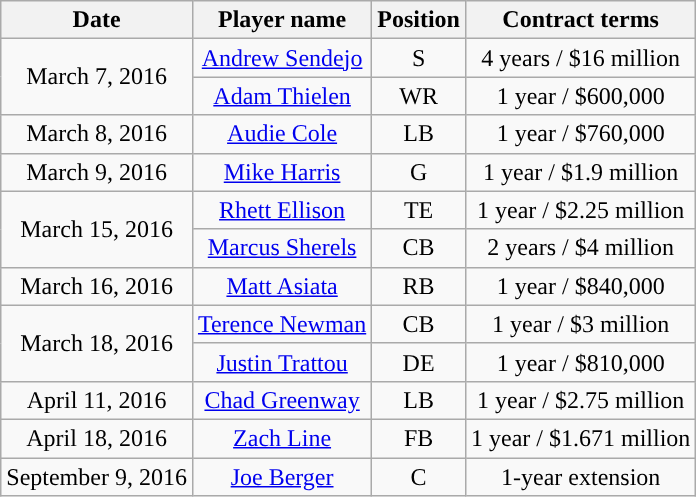<table class="wikitable" style="text-align:center">
<tr>
<th>Date</th>
<th>Player name</th>
<th>Position</th>
<th>Contract terms</th>
</tr>
<tr>
<td rowspan="2">March 7, 2016</td>
<td><a href='#'>Andrew Sendejo</a></td>
<td>S</td>
<td>4 years / $16 million</td>
</tr>
<tr>
<td><a href='#'>Adam Thielen</a></td>
<td>WR</td>
<td>1 year / $600,000</td>
</tr>
<tr>
<td>March 8, 2016</td>
<td><a href='#'>Audie Cole</a></td>
<td>LB</td>
<td>1 year / $760,000</td>
</tr>
<tr>
<td>March 9, 2016</td>
<td><a href='#'>Mike Harris</a></td>
<td>G</td>
<td>1 year / $1.9 million</td>
</tr>
<tr>
<td rowspan="2">March 15, 2016</td>
<td><a href='#'>Rhett Ellison</a></td>
<td>TE</td>
<td>1 year / $2.25 million</td>
</tr>
<tr>
<td><a href='#'>Marcus Sherels</a></td>
<td>CB</td>
<td>2 years / $4 million</td>
</tr>
<tr>
<td>March 16, 2016</td>
<td><a href='#'>Matt Asiata</a></td>
<td>RB</td>
<td>1 year / $840,000</td>
</tr>
<tr>
<td rowspan="2">March 18, 2016</td>
<td><a href='#'>Terence Newman</a></td>
<td>CB</td>
<td>1 year / $3 million</td>
</tr>
<tr>
<td><a href='#'>Justin Trattou</a></td>
<td>DE</td>
<td>1 year / $810,000</td>
</tr>
<tr>
<td>April 11, 2016</td>
<td><a href='#'>Chad Greenway</a></td>
<td>LB</td>
<td>1 year / $2.75 million</td>
</tr>
<tr>
<td>April 18, 2016</td>
<td><a href='#'>Zach Line</a></td>
<td>FB</td>
<td>1 year / $1.671 million</td>
</tr>
<tr>
<td>September 9, 2016</td>
<td><a href='#'>Joe Berger</a></td>
<td>C</td>
<td>1-year extension</td>
</tr>
</table>
